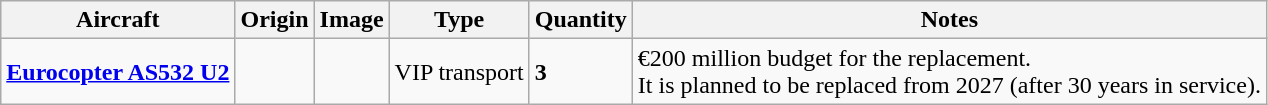<table class="wikitable">
<tr>
<th><strong>Aircraft</strong></th>
<th><strong>Origin</strong></th>
<th>Image</th>
<th><strong>Type</strong></th>
<th>Quantity</th>
<th><strong>Notes</strong></th>
</tr>
<tr>
<td><a href='#'><strong>Eurocopter AS532 U2</strong></a></td>
<td><small></small></td>
<td></td>
<td>VIP transport</td>
<td><strong>3</strong></td>
<td>€200 million budget for the replacement.<br>It is planned to be replaced from 2027 (after 30 years in service).</td>
</tr>
</table>
